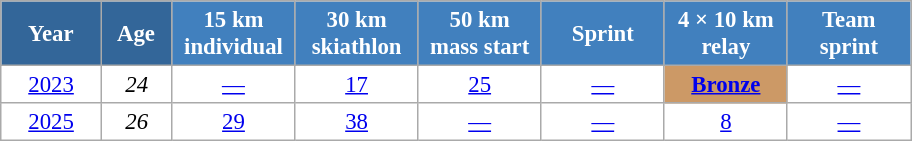<table class="wikitable" style="font-size:95%; text-align:center; border:grey solid 1px; border-collapse:collapse; background:#ffffff;">
<tr>
<th style="background-color:#369; color:white; width:60px;"> Year </th>
<th style="background-color:#369; color:white; width:40px;"> Age </th>
<th style="background-color:#4180be; color:white; width:75px;"> 15 km <br> individual </th>
<th style="background-color:#4180be; color:white; width:75px;"> 30 km <br> skiathlon </th>
<th style="background-color:#4180be; color:white; width:75px;"> 50 km <br> mass start </th>
<th style="background-color:#4180be; color:white; width:75px;"> Sprint </th>
<th style="background-color:#4180be; color:white; width:75px;"> 4 × 10 km <br> relay </th>
<th style="background-color:#4180be; color:white; width:75px;"> Team <br> sprint </th>
</tr>
<tr>
<td><a href='#'>2023</a></td>
<td><em>24</em></td>
<td><a href='#'>—</a></td>
<td><a href='#'>17</a></td>
<td><a href='#'>25</a></td>
<td><a href='#'>—</a></td>
<td style="background:#c96;"><a href='#'><strong>Bronze</strong></a></td>
<td><a href='#'>—</a></td>
</tr>
<tr>
<td><a href='#'>2025</a></td>
<td><em>26</em></td>
<td><a href='#'>29</a></td>
<td><a href='#'>38</a></td>
<td><a href='#'>—</a></td>
<td><a href='#'>—</a></td>
<td><a href='#'>8</a></td>
<td><a href='#'>—</a></td>
</tr>
</table>
